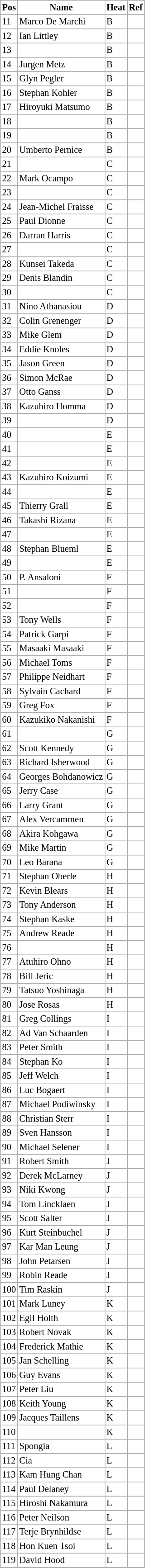<table border="2" cellpadding="2" cellspacing="0" style="margin:0 1em 0 0; border:1px #aaa solid; border-collapse:collapse; font-size:85%;">
<tr>
<th colspan="1" style="text-align:center;">Pos</th>
<th rowspan="1" style="text-align:center;">Name</th>
<th colspan="1" style="text-align:center;">Heat</th>
<th colspan="1" style="text-align:center;">Ref</th>
</tr>
<tr>
<td>11</td>
<td>Marco De Marchi</td>
<td>B</td>
<td></td>
</tr>
<tr>
<td>12</td>
<td>Ian Littley</td>
<td>B</td>
<td></td>
</tr>
<tr>
<td>13</td>
<td></td>
<td>B</td>
<td></td>
</tr>
<tr>
<td>14</td>
<td>Jurgen Metz</td>
<td>B</td>
<td></td>
</tr>
<tr>
<td>15</td>
<td>Glyn Pegler</td>
<td>B</td>
<td></td>
</tr>
<tr>
<td>16</td>
<td>Stephan Kohler</td>
<td>B</td>
<td></td>
</tr>
<tr>
<td>17</td>
<td>Hiroyuki Matsumo</td>
<td>B</td>
<td></td>
</tr>
<tr>
<td>18</td>
<td></td>
<td>B</td>
<td></td>
</tr>
<tr>
<td>19</td>
<td></td>
<td>B</td>
<td></td>
</tr>
<tr>
<td>20</td>
<td>Umberto Pernice</td>
<td>B</td>
<td></td>
</tr>
<tr>
<td>21</td>
<td></td>
<td>C</td>
<td></td>
</tr>
<tr>
<td>22</td>
<td>Mark Ocampo</td>
<td>C</td>
<td></td>
</tr>
<tr>
<td>23</td>
<td></td>
<td>C</td>
<td></td>
</tr>
<tr>
<td>24</td>
<td>Jean-Michel Fraisse</td>
<td>C</td>
<td></td>
</tr>
<tr>
<td>25</td>
<td>Paul Dionne</td>
<td>C</td>
<td></td>
</tr>
<tr>
<td>26</td>
<td>Darran Harris</td>
<td>C</td>
<td></td>
</tr>
<tr>
<td>27</td>
<td></td>
<td>C</td>
<td></td>
</tr>
<tr>
<td>28</td>
<td>Kunsei Takeda</td>
<td>C</td>
<td></td>
</tr>
<tr>
<td>29</td>
<td>Denis Blandin</td>
<td>C</td>
<td></td>
</tr>
<tr>
<td>30</td>
<td></td>
<td>C</td>
<td></td>
</tr>
<tr>
<td>31</td>
<td>Nino Athanasiou</td>
<td>D</td>
<td></td>
</tr>
<tr>
<td>32</td>
<td>Colin Grenenger</td>
<td>D</td>
<td></td>
</tr>
<tr>
<td>33</td>
<td>Mike Glem</td>
<td>D</td>
<td></td>
</tr>
<tr>
<td>34</td>
<td>Eddie Knoles</td>
<td>D</td>
<td></td>
</tr>
<tr>
<td>35</td>
<td>Jason Green</td>
<td>D</td>
<td></td>
</tr>
<tr>
<td>36</td>
<td>Simon McRae</td>
<td>D</td>
<td></td>
</tr>
<tr>
<td>37</td>
<td>Otto Ganss</td>
<td>D</td>
<td></td>
</tr>
<tr>
<td>38</td>
<td>Kazuhiro Homma</td>
<td>D</td>
<td></td>
</tr>
<tr>
<td>39</td>
<td></td>
<td>D</td>
<td></td>
</tr>
<tr>
<td>40</td>
<td></td>
<td>E</td>
<td></td>
</tr>
<tr>
<td>41</td>
<td></td>
<td>E</td>
<td></td>
</tr>
<tr>
<td>42</td>
<td></td>
<td>E</td>
<td></td>
</tr>
<tr>
<td>43</td>
<td>Kazuhiro Koizumi</td>
<td>E</td>
<td></td>
</tr>
<tr>
<td>44</td>
<td></td>
<td>E</td>
<td></td>
</tr>
<tr>
<td>45</td>
<td>Thierry Grall</td>
<td>E</td>
<td></td>
</tr>
<tr>
<td>46</td>
<td>Takashi Rizana</td>
<td>E</td>
<td></td>
</tr>
<tr>
<td>47</td>
<td></td>
<td>E</td>
<td></td>
</tr>
<tr>
<td>48</td>
<td>Stephan Blueml</td>
<td>E</td>
<td></td>
</tr>
<tr>
<td>49</td>
<td></td>
<td>E</td>
<td></td>
</tr>
<tr>
<td>50</td>
<td>P. Ansaloni</td>
<td>F</td>
<td></td>
</tr>
<tr>
<td>51</td>
<td></td>
<td>F</td>
<td></td>
</tr>
<tr>
<td>52</td>
<td></td>
<td>F</td>
<td></td>
</tr>
<tr>
<td>53</td>
<td>Tony Wells</td>
<td>F</td>
<td></td>
</tr>
<tr>
<td>54</td>
<td>Patrick Garpi</td>
<td>F</td>
<td></td>
</tr>
<tr>
<td>55</td>
<td>Masaaki Masaaki</td>
<td>F</td>
<td></td>
</tr>
<tr>
<td>56</td>
<td>Michael Toms</td>
<td>F</td>
<td></td>
</tr>
<tr>
<td>57</td>
<td>Philippe Neidhart</td>
<td>F</td>
<td></td>
</tr>
<tr>
<td>58</td>
<td>Sylvain Cachard</td>
<td>F</td>
<td></td>
</tr>
<tr>
<td>59</td>
<td>Greg Fox</td>
<td>F</td>
<td></td>
</tr>
<tr>
<td>60</td>
<td>Kazukiko Nakanishi</td>
<td>F</td>
<td></td>
</tr>
<tr>
<td>61</td>
<td></td>
<td>G</td>
<td></td>
</tr>
<tr>
<td>62</td>
<td>Scott Kennedy</td>
<td>G</td>
<td></td>
</tr>
<tr>
<td>63</td>
<td>Richard Isherwood</td>
<td>G</td>
<td></td>
</tr>
<tr>
<td>64</td>
<td>Georges Bohdanowicz</td>
<td>G</td>
<td></td>
</tr>
<tr>
<td>65</td>
<td>Jerry Case</td>
<td>G</td>
<td></td>
</tr>
<tr>
<td>66</td>
<td>Larry Grant</td>
<td>G</td>
<td></td>
</tr>
<tr>
<td>67</td>
<td>Alex Vercammen</td>
<td>G</td>
<td></td>
</tr>
<tr>
<td>68</td>
<td>Akira Kohgawa</td>
<td>G</td>
<td></td>
</tr>
<tr>
<td>69</td>
<td>Mike Martin</td>
<td>G</td>
<td></td>
</tr>
<tr>
<td>70</td>
<td>Leo Barana</td>
<td>G</td>
<td></td>
</tr>
<tr>
<td>71</td>
<td>Stephan Oberle</td>
<td>H</td>
<td></td>
</tr>
<tr>
<td>72</td>
<td>Kevin Blears</td>
<td>H</td>
<td></td>
</tr>
<tr>
<td>73</td>
<td>Tony Anderson</td>
<td>H</td>
<td></td>
</tr>
<tr>
<td>74</td>
<td>Stephan Kaske</td>
<td>H</td>
<td></td>
</tr>
<tr>
<td>75</td>
<td>Andrew Reade</td>
<td>H</td>
<td></td>
</tr>
<tr>
<td>76</td>
<td></td>
<td>H</td>
</tr>
<tr>
<td>77</td>
<td>Atuhiro Ohno</td>
<td>H</td>
<td></td>
</tr>
<tr>
<td>78</td>
<td>Bill Jeric</td>
<td>H</td>
<td></td>
</tr>
<tr>
<td>79</td>
<td>Tatsuo Yoshinaga</td>
<td>H</td>
<td></td>
</tr>
<tr>
<td>80</td>
<td>Jose Rosas</td>
<td>H</td>
<td></td>
</tr>
<tr>
<td>81</td>
<td>Greg Collings</td>
<td>I</td>
<td></td>
</tr>
<tr>
<td>82</td>
<td>Ad Van Schaarden</td>
<td>I</td>
<td></td>
</tr>
<tr>
<td>83</td>
<td>Peter Smith</td>
<td>I</td>
<td></td>
</tr>
<tr>
<td>84</td>
<td>Stephan Ko</td>
<td>I</td>
<td></td>
</tr>
<tr>
<td>85</td>
<td>Jeff Welch</td>
<td>I</td>
<td></td>
</tr>
<tr>
<td>86</td>
<td>Luc Bogaert</td>
<td>I</td>
<td></td>
</tr>
<tr>
<td>87</td>
<td>Michael Podiwinsky</td>
<td>I</td>
<td></td>
</tr>
<tr>
<td>88</td>
<td>Christian Sterr</td>
<td>I</td>
<td></td>
</tr>
<tr>
<td>89</td>
<td>Sven Hansson</td>
<td>I</td>
<td></td>
</tr>
<tr>
<td>90</td>
<td>Michael Selener</td>
<td>I</td>
<td></td>
</tr>
<tr>
<td>91</td>
<td>Robert Smith</td>
<td>J</td>
<td></td>
</tr>
<tr>
<td>92</td>
<td>Derek McLarney</td>
<td>J</td>
<td></td>
</tr>
<tr>
<td>93</td>
<td>Niki Kwong</td>
<td>J</td>
<td></td>
</tr>
<tr>
<td>94</td>
<td>Tom Lincklaen</td>
<td>J</td>
<td></td>
</tr>
<tr>
<td>95</td>
<td>Scott Salter</td>
<td>J</td>
<td></td>
</tr>
<tr>
<td>96</td>
<td>Kurt Steinbuchel</td>
<td>J</td>
<td></td>
</tr>
<tr>
<td>97</td>
<td>Kar Man Leung</td>
<td>J</td>
<td></td>
</tr>
<tr>
<td>98</td>
<td>John Petarsen</td>
<td>J</td>
<td></td>
</tr>
<tr>
<td>99</td>
<td>Robin Reade</td>
<td>J</td>
<td></td>
</tr>
<tr>
<td>100</td>
<td>Tim Raskin</td>
<td>J</td>
</tr>
<tr>
<td>101</td>
<td>Mark Luney</td>
<td>K</td>
<td></td>
</tr>
<tr>
<td>102</td>
<td>Egil Holth</td>
<td>K</td>
<td></td>
</tr>
<tr>
<td>103</td>
<td>Robert Novak</td>
<td>K</td>
<td></td>
</tr>
<tr>
<td>104</td>
<td>Frederick Mathie</td>
<td>K</td>
<td></td>
</tr>
<tr>
<td>105</td>
<td>Jan Schelling</td>
<td>K</td>
<td></td>
</tr>
<tr>
<td>106</td>
<td>Guy Evans</td>
<td>K</td>
<td></td>
</tr>
<tr>
<td>107</td>
<td>Peter Liu</td>
<td>K</td>
<td></td>
</tr>
<tr>
<td>108</td>
<td>Keith Young</td>
<td>K</td>
<td></td>
</tr>
<tr>
<td>109</td>
<td>Jacques Taillens</td>
<td>K</td>
<td></td>
</tr>
<tr>
<td>110</td>
<td></td>
<td>K</td>
<td></td>
</tr>
<tr>
<td>111</td>
<td>Spongia</td>
<td>L</td>
<td></td>
</tr>
<tr>
<td>112</td>
<td>Cia</td>
<td>L</td>
<td></td>
</tr>
<tr>
<td>113</td>
<td>Kam Hung Chan</td>
<td>L</td>
<td></td>
</tr>
<tr>
<td>114</td>
<td>Paul Delaney</td>
<td>L</td>
<td></td>
</tr>
<tr>
<td>115</td>
<td>Hiroshi Nakamura</td>
<td>L</td>
<td></td>
</tr>
<tr>
<td>116</td>
<td>Peter Neilson</td>
<td>L</td>
<td></td>
</tr>
<tr>
<td>117</td>
<td>Terje Brynhildse</td>
<td>L</td>
<td></td>
</tr>
<tr>
<td>118</td>
<td>Hon Kuen Tsoi</td>
<td>L</td>
<td></td>
</tr>
<tr>
<td>119</td>
<td>David Hood</td>
<td>L</td>
<td></td>
</tr>
<tr>
</tr>
</table>
